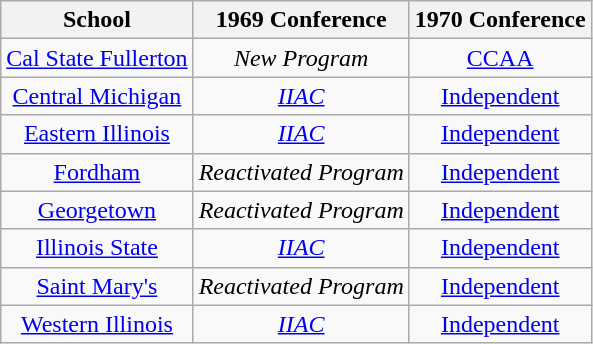<table class="wikitable sortable">
<tr>
<th>School</th>
<th>1969 Conference</th>
<th>1970 Conference</th>
</tr>
<tr style="text-align:center;">
<td><a href='#'>Cal State Fullerton</a></td>
<td><em>New Program</em></td>
<td><a href='#'>CCAA</a></td>
</tr>
<tr style="text-align:center;">
<td><a href='#'>Central Michigan</a></td>
<td><em><a href='#'>IIAC</a></em></td>
<td><a href='#'>Independent</a></td>
</tr>
<tr style="text-align:center;">
<td><a href='#'>Eastern Illinois</a></td>
<td><em><a href='#'>IIAC</a></em></td>
<td><a href='#'>Independent</a></td>
</tr>
<tr style="text-align:center;">
<td><a href='#'>Fordham</a></td>
<td><em>Reactivated Program</em></td>
<td><a href='#'>Independent</a></td>
</tr>
<tr style="text-align:center;">
<td><a href='#'>Georgetown</a></td>
<td><em>Reactivated Program</em></td>
<td><a href='#'>Independent</a></td>
</tr>
<tr style="text-align:center;">
<td><a href='#'>Illinois State</a></td>
<td><em><a href='#'>IIAC</a></em></td>
<td><a href='#'>Independent</a></td>
</tr>
<tr style="text-align:center;">
<td><a href='#'>Saint Mary's</a></td>
<td><em>Reactivated Program</em></td>
<td><a href='#'>Independent</a></td>
</tr>
<tr style="text-align:center;">
<td><a href='#'>Western Illinois</a></td>
<td><em><a href='#'>IIAC</a></em></td>
<td><a href='#'>Independent</a></td>
</tr>
</table>
